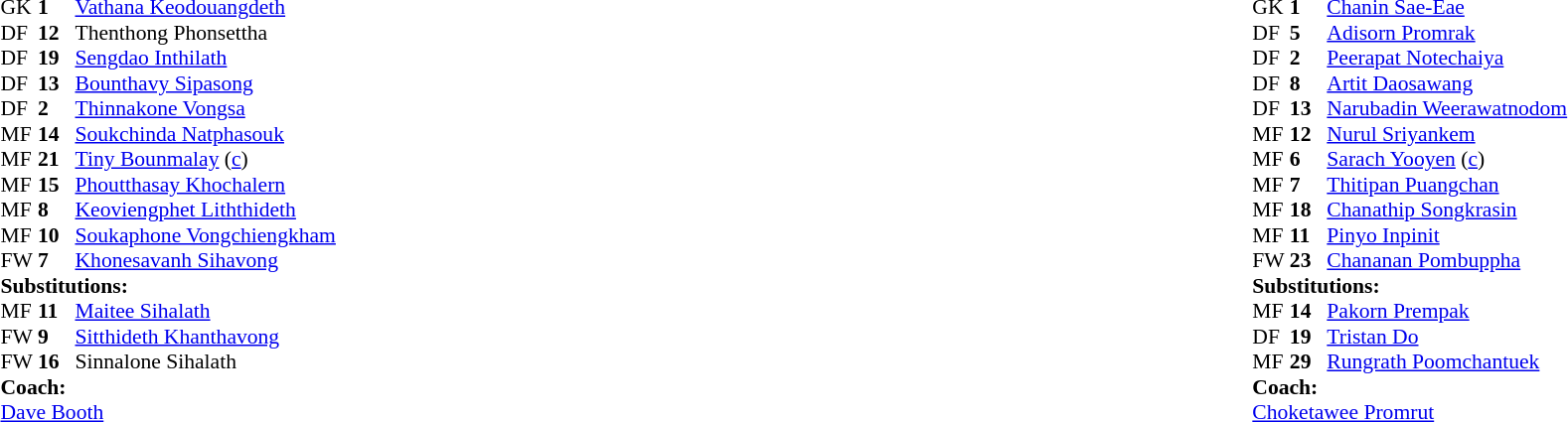<table width="100%">
<tr>
<td valign="top" width="50%"><br><table style="font-size: 90%" cellspacing="0" cellpadding="0">
<tr>
<th width="25"></th>
<th width="25"></th>
</tr>
<tr>
<td>GK</td>
<td><strong>1</strong></td>
<td><a href='#'>Vathana Keodouangdeth</a></td>
</tr>
<tr>
<td>DF</td>
<td><strong>12</strong></td>
<td>Thenthong Phonsettha</td>
<td></td>
<td></td>
</tr>
<tr>
<td>DF</td>
<td><strong>19</strong></td>
<td><a href='#'>Sengdao Inthilath</a></td>
<td></td>
</tr>
<tr>
<td>DF</td>
<td><strong>13</strong></td>
<td><a href='#'>Bounthavy Sipasong</a></td>
</tr>
<tr>
<td>DF</td>
<td><strong>2</strong></td>
<td><a href='#'>Thinnakone Vongsa</a></td>
</tr>
<tr>
<td>MF</td>
<td><strong>14</strong></td>
<td><a href='#'>Soukchinda Natphasouk</a></td>
</tr>
<tr>
<td>MF</td>
<td><strong>21</strong></td>
<td><a href='#'>Tiny Bounmalay</a> (<a href='#'>c</a>)</td>
</tr>
<tr>
<td>MF</td>
<td><strong>15</strong></td>
<td><a href='#'>Phoutthasay Khochalern</a></td>
</tr>
<tr>
<td>MF</td>
<td><strong>8</strong></td>
<td><a href='#'>Keoviengphet Liththideth</a></td>
<td></td>
<td></td>
</tr>
<tr>
<td>MF</td>
<td><strong>10</strong></td>
<td><a href='#'>Soukaphone Vongchiengkham</a></td>
<td></td>
<td></td>
</tr>
<tr>
<td>FW</td>
<td><strong>7</strong></td>
<td><a href='#'>Khonesavanh Sihavong</a></td>
</tr>
<tr>
<td colspan=3><strong>Substitutions:</strong></td>
</tr>
<tr>
<td>MF</td>
<td><strong>11</strong></td>
<td><a href='#'>Maitee Sihalath</a></td>
<td></td>
<td></td>
</tr>
<tr>
<td>FW</td>
<td><strong>9</strong></td>
<td><a href='#'>Sitthideth Khanthavong</a></td>
<td></td>
<td></td>
</tr>
<tr>
<td>FW</td>
<td><strong>16</strong></td>
<td>Sinnalone Sihalath</td>
<td></td>
<td></td>
</tr>
<tr>
<td colspan=3><strong>Coach:</strong></td>
</tr>
<tr>
<td colspan=3> <a href='#'>Dave Booth</a></td>
</tr>
</table>
</td>
<td valign="top"></td>
<td valign="top" width="50%"><br><table style="font-size: 90%" cellspacing="0" cellpadding="0" align="center">
<tr>
<th width=25></th>
<th width=25></th>
</tr>
<tr>
<td>GK</td>
<td><strong>1</strong></td>
<td><a href='#'>Chanin Sae-Eae</a></td>
</tr>
<tr>
<td>DF</td>
<td><strong>5</strong></td>
<td><a href='#'>Adisorn Promrak</a></td>
</tr>
<tr>
<td>DF</td>
<td><strong>2</strong></td>
<td><a href='#'>Peerapat Notechaiya</a></td>
</tr>
<tr>
<td>DF</td>
<td><strong>8</strong></td>
<td><a href='#'>Artit Daosawang</a></td>
</tr>
<tr>
<td>DF</td>
<td><strong>13</strong></td>
<td><a href='#'>Narubadin Weerawatnodom</a></td>
<td></td>
<td></td>
</tr>
<tr>
<td>MF</td>
<td><strong>12</strong></td>
<td><a href='#'>Nurul Sriyankem</a></td>
<td></td>
<td></td>
</tr>
<tr>
<td>MF</td>
<td><strong>6</strong></td>
<td><a href='#'>Sarach Yooyen</a> (<a href='#'>c</a>)</td>
</tr>
<tr>
<td>MF</td>
<td><strong>7</strong></td>
<td><a href='#'>Thitipan Puangchan</a></td>
</tr>
<tr>
<td>MF</td>
<td><strong>18</strong></td>
<td><a href='#'>Chanathip Songkrasin</a></td>
</tr>
<tr>
<td>MF</td>
<td><strong>11</strong></td>
<td><a href='#'>Pinyo Inpinit</a></td>
<td></td>
<td></td>
</tr>
<tr>
<td>FW</td>
<td><strong>23</strong></td>
<td><a href='#'>Chananan Pombuppha</a></td>
</tr>
<tr>
<td colspan=3><strong>Substitutions:</strong></td>
</tr>
<tr>
<td>MF</td>
<td><strong>14</strong></td>
<td><a href='#'>Pakorn Prempak</a></td>
<td></td>
<td></td>
</tr>
<tr>
<td>DF</td>
<td><strong>19</strong></td>
<td><a href='#'>Tristan Do</a></td>
<td></td>
<td></td>
</tr>
<tr>
<td>MF</td>
<td><strong>29</strong></td>
<td><a href='#'>Rungrath Poomchantuek</a></td>
<td></td>
<td></td>
</tr>
<tr>
<td colspan=3><strong>Coach:</strong></td>
</tr>
<tr>
<td colspan=3> <a href='#'>Choketawee Promrut</a></td>
</tr>
</table>
</td>
</tr>
</table>
